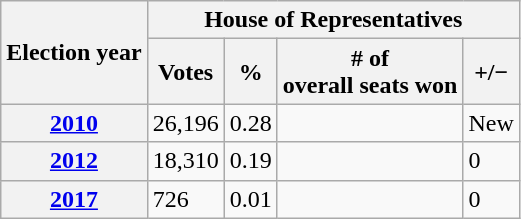<table class="wikitable">
<tr>
<th rowspan="2">Election year</th>
<th colspan="4">House of Representatives</th>
</tr>
<tr>
<th>Votes</th>
<th>%</th>
<th># of <br> overall seats won</th>
<th>+/−</th>
</tr>
<tr>
<th><a href='#'>2010</a></th>
<td>26,196</td>
<td>0.28</td>
<td></td>
<td>New</td>
</tr>
<tr>
<th><a href='#'>2012</a></th>
<td>18,310</td>
<td>0.19</td>
<td></td>
<td> 0</td>
</tr>
<tr>
<th><a href='#'>2017</a></th>
<td>726</td>
<td>0.01</td>
<td></td>
<td> 0</td>
</tr>
</table>
